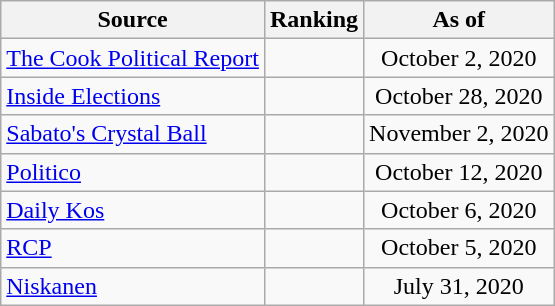<table class="wikitable" style="text-align:center">
<tr>
<th>Source</th>
<th>Ranking</th>
<th>As of</th>
</tr>
<tr>
<td align=left><a href='#'>The Cook Political Report</a></td>
<td></td>
<td>October 2, 2020</td>
</tr>
<tr>
<td align=left><a href='#'>Inside Elections</a></td>
<td></td>
<td>October 28, 2020</td>
</tr>
<tr>
<td align=left><a href='#'>Sabato's Crystal Ball</a></td>
<td></td>
<td>November 2, 2020</td>
</tr>
<tr>
<td align="left"><a href='#'>Politico</a></td>
<td></td>
<td>October 12, 2020</td>
</tr>
<tr>
<td align="left"><a href='#'>Daily Kos</a></td>
<td></td>
<td>October 6, 2020</td>
</tr>
<tr>
<td align="left"><a href='#'>RCP</a></td>
<td></td>
<td>October 5, 2020</td>
</tr>
<tr>
<td align="left"><a href='#'>Niskanen</a></td>
<td></td>
<td>July 31, 2020</td>
</tr>
</table>
